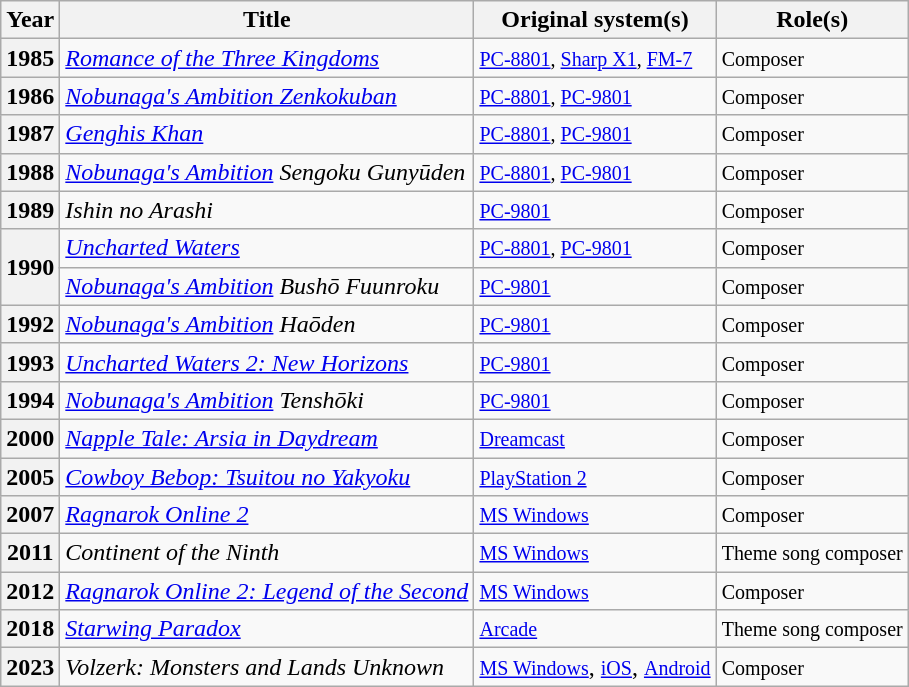<table class="wikitable">
<tr>
<th>Year</th>
<th>Title</th>
<th>Original system(s)</th>
<th>Role(s)</th>
</tr>
<tr>
<th>1985</th>
<td><em><a href='#'>Romance of the Three Kingdoms</a></em></td>
<td><small><a href='#'>PC-8801</a>, <a href='#'>Sharp X1</a>, <a href='#'>FM-7</a></small></td>
<td><small>Composer</small></td>
</tr>
<tr>
<th>1986</th>
<td><em><a href='#'>Nobunaga's Ambition Zenkokuban</a></em></td>
<td><small><a href='#'>PC-8801</a>, <a href='#'>PC-9801</a></small></td>
<td><small>Composer</small></td>
</tr>
<tr>
<th>1987</th>
<td><em><a href='#'>Genghis Khan</a></em></td>
<td><small><a href='#'>PC-8801</a>, <a href='#'>PC-9801</a></small></td>
<td><small>Composer</small></td>
</tr>
<tr>
<th>1988</th>
<td><em><a href='#'>Nobunaga's Ambition</a></em> <em>Sengoku Gunyūden</em></td>
<td><small><a href='#'>PC-8801</a>, <a href='#'>PC-9801</a></small></td>
<td><small>Composer</small></td>
</tr>
<tr>
<th>1989</th>
<td><em>Ishin no Arashi</em></td>
<td><small><a href='#'>PC-9801</a></small></td>
<td><small>Composer</small></td>
</tr>
<tr>
<th rowspan=2>1990</th>
<td><em><a href='#'>Uncharted Waters</a></em></td>
<td><small><a href='#'>PC-8801</a>, <a href='#'>PC-9801</a></small></td>
<td><small>Composer</small></td>
</tr>
<tr>
<td><em><a href='#'>Nobunaga's Ambition</a></em> <em>Bushō Fuunroku</em></td>
<td><small><a href='#'>PC-9801</a></small></td>
<td><small>Composer</small></td>
</tr>
<tr>
<th>1992</th>
<td><em><a href='#'>Nobunaga's Ambition</a></em> <em>Haōden</em></td>
<td><small><a href='#'>PC-9801</a></small></td>
<td><small>Composer</small></td>
</tr>
<tr>
<th>1993</th>
<td><em><a href='#'>Uncharted Waters 2: New Horizons</a></em></td>
<td><small><a href='#'>PC-9801</a></small></td>
<td><small>Composer</small></td>
</tr>
<tr>
<th>1994</th>
<td><em><a href='#'>Nobunaga's Ambition</a></em> <em>Tenshōki</em></td>
<td><small><a href='#'>PC-9801</a></small></td>
<td><small>Composer</small></td>
</tr>
<tr>
<th>2000</th>
<td><em><a href='#'>Napple Tale: Arsia in Daydream</a></em></td>
<td><small><a href='#'>Dreamcast</a></small></td>
<td><small>Composer</small></td>
</tr>
<tr>
<th>2005</th>
<td><em><a href='#'>Cowboy Bebop: Tsuitou no Yakyoku</a></em></td>
<td><small><a href='#'>PlayStation 2</a></small></td>
<td><small>Composer</small></td>
</tr>
<tr>
<th>2007</th>
<td><em><a href='#'>Ragnarok Online 2</a></em></td>
<td><small><a href='#'>MS Windows</a></small></td>
<td><small>Composer</small></td>
</tr>
<tr>
<th>2011</th>
<td><em>Continent of the Ninth</em></td>
<td><small><a href='#'>MS Windows</a></small></td>
<td><small>Theme song composer</small></td>
</tr>
<tr>
<th>2012</th>
<td><em><a href='#'>Ragnarok Online 2: Legend of the Second</a></em></td>
<td><small><a href='#'>MS Windows</a></small></td>
<td><small>Composer</small></td>
</tr>
<tr>
<th>2018</th>
<td><em><a href='#'>Starwing Paradox</a></em></td>
<td><small><a href='#'>Arcade</a></small></td>
<td><small>Theme song composer</small></td>
</tr>
<tr>
<th>2023</th>
<td><em>Volzerk: Monsters and Lands Unknown</em></td>
<td><small><a href='#'>MS Windows</a></small>, <small><a href='#'>iOS</a></small>, <small><a href='#'>Android</a></small></td>
<td><small>Composer</small></td>
</tr>
</table>
